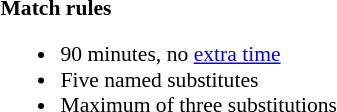<table width=100% style="font-size: 90%">
<tr>
<td width=50% valign=top><br><strong>Match rules</strong><ul><li>90 minutes, no <a href='#'>extra time</a></li><li>Five named substitutes</li><li>Maximum of three substitutions</li></ul></td>
</tr>
</table>
